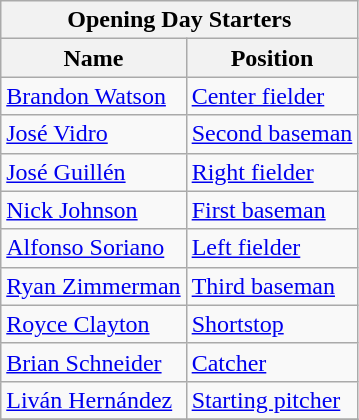<table class="wikitable" style="text-align:left">
<tr>
<th colspan="2">Opening Day Starters</th>
</tr>
<tr>
<th>Name</th>
<th>Position</th>
</tr>
<tr>
<td><a href='#'>Brandon Watson</a></td>
<td><a href='#'>Center fielder</a></td>
</tr>
<tr>
<td><a href='#'>José Vidro</a></td>
<td><a href='#'>Second baseman</a></td>
</tr>
<tr>
<td><a href='#'>José Guillén</a></td>
<td><a href='#'>Right fielder</a></td>
</tr>
<tr>
<td><a href='#'>Nick Johnson</a></td>
<td><a href='#'>First baseman</a></td>
</tr>
<tr>
<td><a href='#'>Alfonso Soriano</a></td>
<td><a href='#'>Left fielder</a></td>
</tr>
<tr>
<td><a href='#'>Ryan Zimmerman</a></td>
<td><a href='#'>Third baseman</a></td>
</tr>
<tr>
<td><a href='#'>Royce Clayton</a></td>
<td><a href='#'>Shortstop</a></td>
</tr>
<tr>
<td><a href='#'>Brian Schneider</a></td>
<td><a href='#'>Catcher</a></td>
</tr>
<tr>
<td><a href='#'>Liván Hernández</a></td>
<td><a href='#'>Starting pitcher</a></td>
</tr>
<tr>
</tr>
</table>
